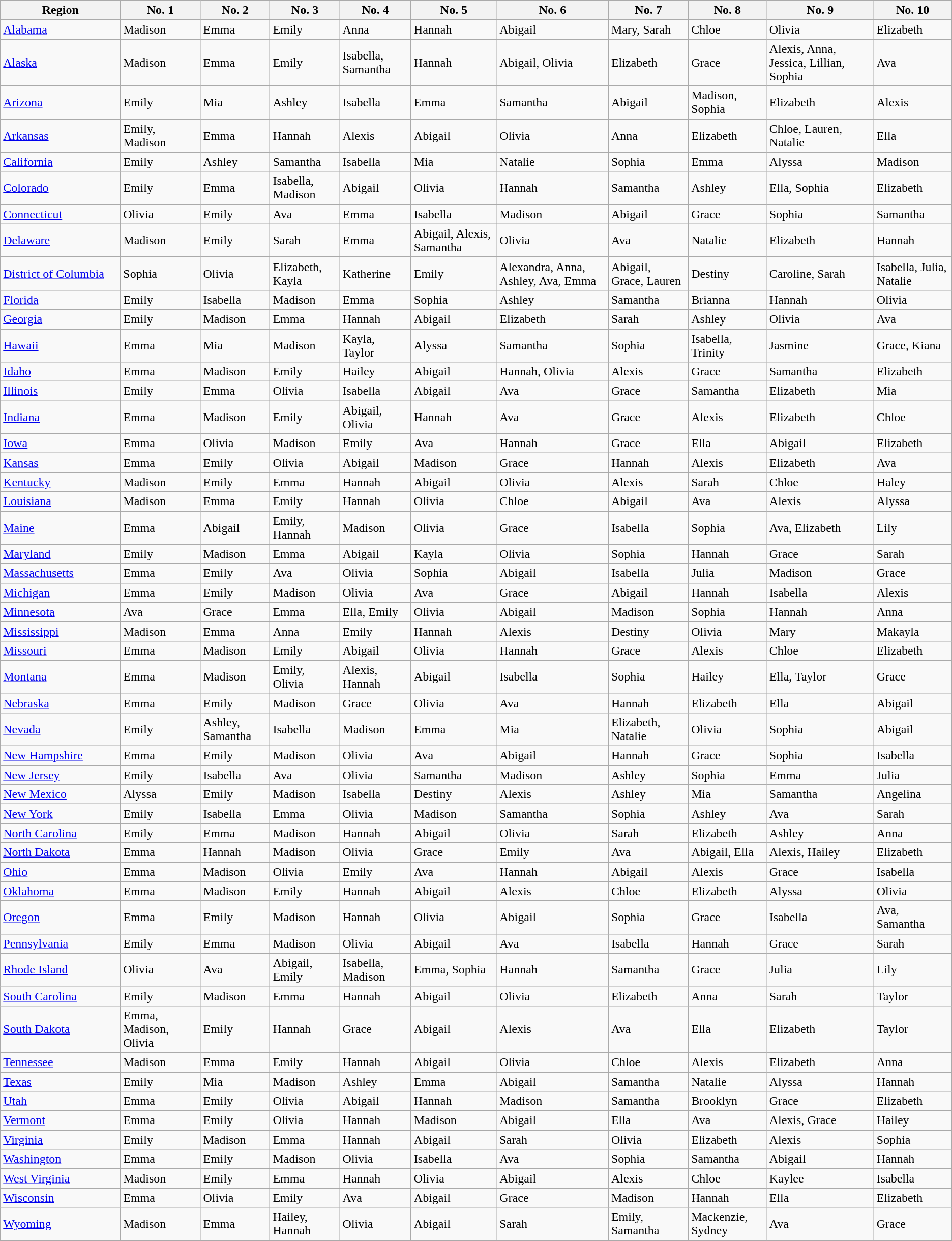<table class="wikitable sortable mw-collapsible" style="min-width:22em">
<tr>
<th width=150>Region</th>
<th>No. 1</th>
<th>No. 2</th>
<th>No. 3</th>
<th>No. 4</th>
<th>No. 5</th>
<th>No. 6</th>
<th>No. 7</th>
<th>No. 8</th>
<th>No. 9</th>
<th>No. 10</th>
</tr>
<tr>
<td><a href='#'>Alabama</a></td>
<td>Madison</td>
<td>Emma</td>
<td>Emily</td>
<td>Anna</td>
<td>Hannah</td>
<td>Abigail</td>
<td>Mary, Sarah</td>
<td>Chloe</td>
<td>Olivia</td>
<td>Elizabeth</td>
</tr>
<tr>
<td><a href='#'>Alaska</a></td>
<td>Madison</td>
<td>Emma</td>
<td>Emily</td>
<td>Isabella, Samantha</td>
<td>Hannah</td>
<td>Abigail, Olivia</td>
<td>Elizabeth</td>
<td>Grace</td>
<td>Alexis, Anna, Jessica, Lillian, Sophia</td>
<td>Ava</td>
</tr>
<tr>
<td><a href='#'>Arizona</a></td>
<td>Emily</td>
<td>Mia</td>
<td>Ashley</td>
<td>Isabella</td>
<td>Emma</td>
<td>Samantha</td>
<td>Abigail</td>
<td>Madison, Sophia</td>
<td>Elizabeth</td>
<td>Alexis</td>
</tr>
<tr>
<td><a href='#'>Arkansas</a></td>
<td>Emily, Madison</td>
<td>Emma</td>
<td>Hannah</td>
<td>Alexis</td>
<td>Abigail</td>
<td>Olivia</td>
<td>Anna</td>
<td>Elizabeth</td>
<td>Chloe, Lauren, Natalie</td>
<td>Ella</td>
</tr>
<tr>
<td><a href='#'>California</a></td>
<td>Emily</td>
<td>Ashley</td>
<td>Samantha</td>
<td>Isabella</td>
<td>Mia</td>
<td>Natalie</td>
<td>Sophia</td>
<td>Emma</td>
<td>Alyssa</td>
<td>Madison</td>
</tr>
<tr>
<td><a href='#'>Colorado</a></td>
<td>Emily</td>
<td>Emma</td>
<td>Isabella, Madison</td>
<td>Abigail</td>
<td>Olivia</td>
<td>Hannah</td>
<td>Samantha</td>
<td>Ashley</td>
<td>Ella, Sophia</td>
<td>Elizabeth</td>
</tr>
<tr>
<td><a href='#'>Connecticut</a></td>
<td>Olivia</td>
<td>Emily</td>
<td>Ava</td>
<td>Emma</td>
<td>Isabella</td>
<td>Madison</td>
<td>Abigail</td>
<td>Grace</td>
<td>Sophia</td>
<td>Samantha</td>
</tr>
<tr>
<td><a href='#'>Delaware</a></td>
<td>Madison</td>
<td>Emily</td>
<td>Sarah</td>
<td>Emma</td>
<td>Abigail, Alexis, Samantha</td>
<td>Olivia</td>
<td>Ava</td>
<td>Natalie</td>
<td>Elizabeth</td>
<td>Hannah</td>
</tr>
<tr>
<td><a href='#'>District of Columbia</a></td>
<td>Sophia</td>
<td>Olivia</td>
<td>Elizabeth, Kayla</td>
<td>Katherine</td>
<td>Emily</td>
<td>Alexandra, Anna, Ashley, Ava, Emma</td>
<td>Abigail, Grace, Lauren</td>
<td>Destiny</td>
<td>Caroline, Sarah</td>
<td>Isabella, Julia, Natalie</td>
</tr>
<tr>
<td><a href='#'>Florida</a></td>
<td>Emily</td>
<td>Isabella</td>
<td>Madison</td>
<td>Emma</td>
<td>Sophia</td>
<td>Ashley</td>
<td>Samantha</td>
<td>Brianna</td>
<td>Hannah</td>
<td>Olivia</td>
</tr>
<tr>
<td><a href='#'>Georgia</a></td>
<td>Emily</td>
<td>Madison</td>
<td>Emma</td>
<td>Hannah</td>
<td>Abigail</td>
<td>Elizabeth</td>
<td>Sarah</td>
<td>Ashley</td>
<td>Olivia</td>
<td>Ava</td>
</tr>
<tr>
<td><a href='#'>Hawaii</a></td>
<td>Emma</td>
<td>Mia</td>
<td>Madison</td>
<td>Kayla, Taylor</td>
<td>Alyssa</td>
<td>Samantha</td>
<td>Sophia</td>
<td>Isabella, Trinity</td>
<td>Jasmine</td>
<td>Grace, Kiana</td>
</tr>
<tr>
<td><a href='#'>Idaho</a></td>
<td>Emma</td>
<td>Madison</td>
<td>Emily</td>
<td>Hailey</td>
<td>Abigail</td>
<td>Hannah, Olivia</td>
<td>Alexis</td>
<td>Grace</td>
<td>Samantha</td>
<td>Elizabeth</td>
</tr>
<tr>
<td><a href='#'>Illinois</a></td>
<td>Emily</td>
<td>Emma</td>
<td>Olivia</td>
<td>Isabella</td>
<td>Abigail</td>
<td>Ava</td>
<td>Grace</td>
<td>Samantha</td>
<td>Elizabeth</td>
<td>Mia</td>
</tr>
<tr>
<td><a href='#'>Indiana</a></td>
<td>Emma</td>
<td>Madison</td>
<td>Emily</td>
<td>Abigail, Olivia</td>
<td>Hannah</td>
<td>Ava</td>
<td>Grace</td>
<td>Alexis</td>
<td>Elizabeth</td>
<td>Chloe</td>
</tr>
<tr>
<td><a href='#'>Iowa</a></td>
<td>Emma</td>
<td>Olivia</td>
<td>Madison</td>
<td>Emily</td>
<td>Ava</td>
<td>Hannah</td>
<td>Grace</td>
<td>Ella</td>
<td>Abigail</td>
<td>Elizabeth</td>
</tr>
<tr>
<td><a href='#'>Kansas</a></td>
<td>Emma</td>
<td>Emily</td>
<td>Olivia</td>
<td>Abigail</td>
<td>Madison</td>
<td>Grace</td>
<td>Hannah</td>
<td>Alexis</td>
<td>Elizabeth</td>
<td>Ava</td>
</tr>
<tr>
<td><a href='#'>Kentucky</a></td>
<td>Madison</td>
<td>Emily</td>
<td>Emma</td>
<td>Hannah</td>
<td>Abigail</td>
<td>Olivia</td>
<td>Alexis</td>
<td>Sarah</td>
<td>Chloe</td>
<td>Haley</td>
</tr>
<tr>
<td><a href='#'>Louisiana</a></td>
<td>Madison</td>
<td>Emma</td>
<td>Emily</td>
<td>Hannah</td>
<td>Olivia</td>
<td>Chloe</td>
<td>Abigail</td>
<td>Ava</td>
<td>Alexis</td>
<td>Alyssa</td>
</tr>
<tr>
<td><a href='#'>Maine</a></td>
<td>Emma</td>
<td>Abigail</td>
<td>Emily, Hannah</td>
<td>Madison</td>
<td>Olivia</td>
<td>Grace</td>
<td>Isabella</td>
<td>Sophia</td>
<td>Ava, Elizabeth</td>
<td>Lily</td>
</tr>
<tr>
<td><a href='#'>Maryland</a></td>
<td>Emily</td>
<td>Madison</td>
<td>Emma</td>
<td>Abigail</td>
<td>Kayla</td>
<td>Olivia</td>
<td>Sophia</td>
<td>Hannah</td>
<td>Grace</td>
<td>Sarah</td>
</tr>
<tr>
<td><a href='#'>Massachusetts</a></td>
<td>Emma</td>
<td>Emily</td>
<td>Ava</td>
<td>Olivia</td>
<td>Sophia</td>
<td>Abigail</td>
<td>Isabella</td>
<td>Julia</td>
<td>Madison</td>
<td>Grace</td>
</tr>
<tr>
<td><a href='#'>Michigan</a></td>
<td>Emma</td>
<td>Emily</td>
<td>Madison</td>
<td>Olivia</td>
<td>Ava</td>
<td>Grace</td>
<td>Abigail</td>
<td>Hannah</td>
<td>Isabella</td>
<td>Alexis</td>
</tr>
<tr>
<td><a href='#'>Minnesota</a></td>
<td>Ava</td>
<td>Grace</td>
<td>Emma</td>
<td>Ella, Emily</td>
<td>Olivia</td>
<td>Abigail</td>
<td>Madison</td>
<td>Sophia</td>
<td>Hannah</td>
<td>Anna</td>
</tr>
<tr>
<td><a href='#'>Mississippi</a></td>
<td>Madison</td>
<td>Emma</td>
<td>Anna</td>
<td>Emily</td>
<td>Hannah</td>
<td>Alexis</td>
<td>Destiny</td>
<td>Olivia</td>
<td>Mary</td>
<td>Makayla</td>
</tr>
<tr>
<td><a href='#'>Missouri</a></td>
<td>Emma</td>
<td>Madison</td>
<td>Emily</td>
<td>Abigail</td>
<td>Olivia</td>
<td>Hannah</td>
<td>Grace</td>
<td>Alexis</td>
<td>Chloe</td>
<td>Elizabeth</td>
</tr>
<tr>
<td><a href='#'>Montana</a></td>
<td>Emma</td>
<td>Madison</td>
<td>Emily, Olivia</td>
<td>Alexis, Hannah</td>
<td>Abigail</td>
<td>Isabella</td>
<td>Sophia</td>
<td>Hailey</td>
<td>Ella, Taylor</td>
<td>Grace</td>
</tr>
<tr>
<td><a href='#'>Nebraska</a></td>
<td>Emma</td>
<td>Emily</td>
<td>Madison</td>
<td>Grace</td>
<td>Olivia</td>
<td>Ava</td>
<td>Hannah</td>
<td>Elizabeth</td>
<td>Ella</td>
<td>Abigail</td>
</tr>
<tr>
<td><a href='#'>Nevada</a></td>
<td>Emily</td>
<td>Ashley, Samantha</td>
<td>Isabella</td>
<td>Madison</td>
<td>Emma</td>
<td>Mia</td>
<td>Elizabeth, Natalie</td>
<td>Olivia</td>
<td>Sophia</td>
<td>Abigail</td>
</tr>
<tr>
<td><a href='#'>New Hampshire</a></td>
<td>Emma</td>
<td>Emily</td>
<td>Madison</td>
<td>Olivia</td>
<td>Ava</td>
<td>Abigail</td>
<td>Hannah</td>
<td>Grace</td>
<td>Sophia</td>
<td>Isabella</td>
</tr>
<tr>
<td><a href='#'>New Jersey</a></td>
<td>Emily</td>
<td>Isabella</td>
<td>Ava</td>
<td>Olivia</td>
<td>Samantha</td>
<td>Madison</td>
<td>Ashley</td>
<td>Sophia</td>
<td>Emma</td>
<td>Julia</td>
</tr>
<tr>
<td><a href='#'>New Mexico</a></td>
<td>Alyssa</td>
<td>Emily</td>
<td>Madison</td>
<td>Isabella</td>
<td>Destiny</td>
<td>Alexis</td>
<td>Ashley</td>
<td>Mia</td>
<td>Samantha</td>
<td>Angelina</td>
</tr>
<tr>
<td><a href='#'>New York</a></td>
<td>Emily</td>
<td>Isabella</td>
<td>Emma</td>
<td>Olivia</td>
<td>Madison</td>
<td>Samantha</td>
<td>Sophia</td>
<td>Ashley</td>
<td>Ava</td>
<td>Sarah</td>
</tr>
<tr>
<td><a href='#'>North Carolina</a></td>
<td>Emily</td>
<td>Emma</td>
<td>Madison</td>
<td>Hannah</td>
<td>Abigail</td>
<td>Olivia</td>
<td>Sarah</td>
<td>Elizabeth</td>
<td>Ashley</td>
<td>Anna</td>
</tr>
<tr>
<td><a href='#'>North Dakota</a></td>
<td>Emma</td>
<td>Hannah</td>
<td>Madison</td>
<td>Olivia</td>
<td>Grace</td>
<td>Emily</td>
<td>Ava</td>
<td>Abigail, Ella</td>
<td>Alexis, Hailey</td>
<td>Elizabeth</td>
</tr>
<tr>
<td><a href='#'>Ohio</a></td>
<td>Emma</td>
<td>Madison</td>
<td>Olivia</td>
<td>Emily</td>
<td>Ava</td>
<td>Hannah</td>
<td>Abigail</td>
<td>Alexis</td>
<td>Grace</td>
<td>Isabella</td>
</tr>
<tr>
<td><a href='#'>Oklahoma</a></td>
<td>Emma</td>
<td>Madison</td>
<td>Emily</td>
<td>Hannah</td>
<td>Abigail</td>
<td>Alexis</td>
<td>Chloe</td>
<td>Elizabeth</td>
<td>Alyssa</td>
<td>Olivia</td>
</tr>
<tr>
<td><a href='#'>Oregon</a></td>
<td>Emma</td>
<td>Emily</td>
<td>Madison</td>
<td>Hannah</td>
<td>Olivia</td>
<td>Abigail</td>
<td>Sophia</td>
<td>Grace</td>
<td>Isabella</td>
<td>Ava, Samantha</td>
</tr>
<tr>
<td><a href='#'>Pennsylvania</a></td>
<td>Emily</td>
<td>Emma</td>
<td>Madison</td>
<td>Olivia</td>
<td>Abigail</td>
<td>Ava</td>
<td>Isabella</td>
<td>Hannah</td>
<td>Grace</td>
<td>Sarah</td>
</tr>
<tr>
<td><a href='#'>Rhode Island</a></td>
<td>Olivia</td>
<td>Ava</td>
<td>Abigail, Emily</td>
<td>Isabella, Madison</td>
<td>Emma, Sophia</td>
<td>Hannah</td>
<td>Samantha</td>
<td>Grace</td>
<td>Julia</td>
<td>Lily</td>
</tr>
<tr>
<td><a href='#'>South Carolina</a></td>
<td>Emily</td>
<td>Madison</td>
<td>Emma</td>
<td>Hannah</td>
<td>Abigail</td>
<td>Olivia</td>
<td>Elizabeth</td>
<td>Anna</td>
<td>Sarah</td>
<td>Taylor</td>
</tr>
<tr>
<td><a href='#'>South Dakota</a></td>
<td>Emma, Madison, Olivia</td>
<td>Emily</td>
<td>Hannah</td>
<td>Grace</td>
<td>Abigail</td>
<td>Alexis</td>
<td>Ava</td>
<td>Ella</td>
<td>Elizabeth</td>
<td>Taylor</td>
</tr>
<tr>
<td><a href='#'>Tennessee</a></td>
<td>Madison</td>
<td>Emma</td>
<td>Emily</td>
<td>Hannah</td>
<td>Abigail</td>
<td>Olivia</td>
<td>Chloe</td>
<td>Alexis</td>
<td>Elizabeth</td>
<td>Anna</td>
</tr>
<tr>
<td><a href='#'>Texas</a></td>
<td>Emily</td>
<td>Mia</td>
<td>Madison</td>
<td>Ashley</td>
<td>Emma</td>
<td>Abigail</td>
<td>Samantha</td>
<td>Natalie</td>
<td>Alyssa</td>
<td>Hannah</td>
</tr>
<tr>
<td><a href='#'>Utah</a></td>
<td>Emma</td>
<td>Emily</td>
<td>Olivia</td>
<td>Abigail</td>
<td>Hannah</td>
<td>Madison</td>
<td>Samantha</td>
<td>Brooklyn</td>
<td>Grace</td>
<td>Elizabeth</td>
</tr>
<tr>
<td><a href='#'>Vermont</a></td>
<td>Emma</td>
<td>Emily</td>
<td>Olivia</td>
<td>Hannah</td>
<td>Madison</td>
<td>Abigail</td>
<td>Ella</td>
<td>Ava</td>
<td>Alexis, Grace</td>
<td>Hailey</td>
</tr>
<tr>
<td><a href='#'>Virginia</a></td>
<td>Emily</td>
<td>Madison</td>
<td>Emma</td>
<td>Hannah</td>
<td>Abigail</td>
<td>Sarah</td>
<td>Olivia</td>
<td>Elizabeth</td>
<td>Alexis</td>
<td>Sophia</td>
</tr>
<tr>
<td><a href='#'>Washington</a></td>
<td>Emma</td>
<td>Emily</td>
<td>Madison</td>
<td>Olivia</td>
<td>Isabella</td>
<td>Ava</td>
<td>Sophia</td>
<td>Samantha</td>
<td>Abigail</td>
<td>Hannah</td>
</tr>
<tr>
<td><a href='#'>West Virginia</a></td>
<td>Madison</td>
<td>Emily</td>
<td>Emma</td>
<td>Hannah</td>
<td>Olivia</td>
<td>Abigail</td>
<td>Alexis</td>
<td>Chloe</td>
<td>Kaylee</td>
<td>Isabella</td>
</tr>
<tr>
<td><a href='#'>Wisconsin</a></td>
<td>Emma</td>
<td>Olivia</td>
<td>Emily</td>
<td>Ava</td>
<td>Abigail</td>
<td>Grace</td>
<td>Madison</td>
<td>Hannah</td>
<td>Ella</td>
<td>Elizabeth</td>
</tr>
<tr>
<td><a href='#'>Wyoming</a></td>
<td>Madison</td>
<td>Emma</td>
<td>Hailey, Hannah</td>
<td>Olivia</td>
<td>Abigail</td>
<td>Sarah</td>
<td>Emily, Samantha</td>
<td>Mackenzie, Sydney</td>
<td>Ava</td>
<td>Grace</td>
</tr>
<tr>
</tr>
</table>
